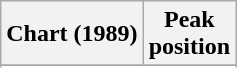<table class="wikitable sortable">
<tr>
<th align="left">Chart (1989)</th>
<th align="center">Peak<br>position</th>
</tr>
<tr>
</tr>
<tr>
</tr>
</table>
